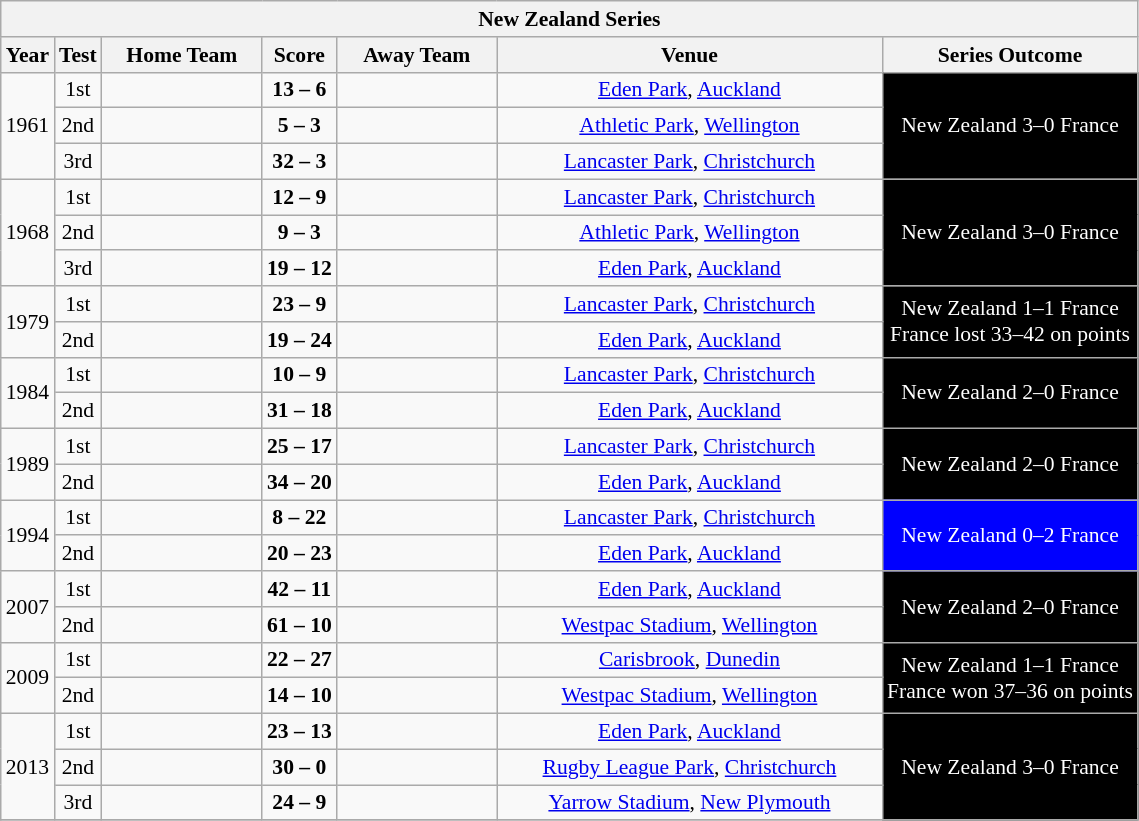<table class="wikitable" style="text-align: center;font-size:90%;">
<tr>
<th colspan=7> New Zealand Series</th>
</tr>
<tr>
<th>Year</th>
<th>Test</th>
<th width=100>Home Team</th>
<th>Score</th>
<th width=100>Away Team</th>
<th width=250>Venue</th>
<th>Series Outcome</th>
</tr>
<tr>
<td rowspan=3>1961</td>
<td>1st</td>
<td></td>
<td><strong>13 – 6</strong></td>
<td></td>
<td><a href='#'>Eden Park</a>, <a href='#'>Auckland</a></td>
<td align="center" style="background:black;color:white" rowspan=3>New Zealand 3–0 France</td>
</tr>
<tr>
<td>2nd</td>
<td></td>
<td><strong>5 – 3</strong></td>
<td></td>
<td><a href='#'>Athletic Park</a>, <a href='#'>Wellington</a></td>
</tr>
<tr>
<td>3rd</td>
<td></td>
<td><strong>32 – 3</strong></td>
<td></td>
<td><a href='#'>Lancaster Park</a>, <a href='#'>Christchurch</a></td>
</tr>
<tr>
<td rowspan=3>1968</td>
<td>1st</td>
<td></td>
<td><strong>12 – 9</strong></td>
<td></td>
<td><a href='#'>Lancaster Park</a>, <a href='#'>Christchurch</a></td>
<td align="center" style="background:black;color:white" rowspan=3>New Zealand 3–0 France</td>
</tr>
<tr>
<td>2nd</td>
<td></td>
<td><strong>9 – 3</strong></td>
<td></td>
<td><a href='#'>Athletic Park</a>, <a href='#'>Wellington</a></td>
</tr>
<tr>
<td>3rd</td>
<td></td>
<td><strong>19 – 12</strong></td>
<td></td>
<td><a href='#'>Eden Park</a>, <a href='#'>Auckland</a></td>
</tr>
<tr>
<td rowspan=2>1979</td>
<td>1st</td>
<td></td>
<td><strong>23 – 9</strong></td>
<td></td>
<td><a href='#'>Lancaster Park</a>, <a href='#'>Christchurch</a></td>
<td align="center" style="background:black;color:white" rowspan=2>New Zealand 1–1 France<br>France lost 33–42 on points</td>
</tr>
<tr>
<td>2nd</td>
<td></td>
<td><strong>19 – 24</strong></td>
<td></td>
<td><a href='#'>Eden Park</a>, <a href='#'>Auckland</a></td>
</tr>
<tr>
<td rowspan=2>1984</td>
<td>1st</td>
<td></td>
<td><strong>10 – 9</strong></td>
<td></td>
<td><a href='#'>Lancaster Park</a>, <a href='#'>Christchurch</a></td>
<td align="center" style="background:black;color:white" rowspan=2>New Zealand 2–0 France</td>
</tr>
<tr>
<td>2nd</td>
<td></td>
<td><strong>31 – 18</strong></td>
<td></td>
<td><a href='#'>Eden Park</a>, <a href='#'>Auckland</a></td>
</tr>
<tr>
<td rowspan=2>1989</td>
<td>1st</td>
<td></td>
<td><strong>25 – 17</strong></td>
<td></td>
<td><a href='#'>Lancaster Park</a>, <a href='#'>Christchurch</a></td>
<td align="center" style="background:black;color:white" rowspan=2>New Zealand 2–0 France</td>
</tr>
<tr>
<td>2nd</td>
<td></td>
<td><strong>34 – 20</strong></td>
<td></td>
<td><a href='#'>Eden Park</a>, <a href='#'>Auckland</a></td>
</tr>
<tr>
<td rowspan=2>1994</td>
<td>1st</td>
<td></td>
<td><strong>8 – 22</strong></td>
<td></td>
<td><a href='#'>Lancaster Park</a>, <a href='#'>Christchurch</a></td>
<td align="center" style="background:blue;color:white" rowspan=2>New Zealand 0–2 France</td>
</tr>
<tr>
<td>2nd</td>
<td></td>
<td><strong>20 – 23</strong></td>
<td></td>
<td><a href='#'>Eden Park</a>, <a href='#'>Auckland</a></td>
</tr>
<tr>
<td rowspan=2>2007</td>
<td>1st</td>
<td></td>
<td><strong>42 – 11</strong></td>
<td></td>
<td><a href='#'>Eden Park</a>, <a href='#'>Auckland</a></td>
<td align="center" style="background:black;color:white" rowspan=2>New Zealand 2–0 France</td>
</tr>
<tr>
<td>2nd</td>
<td></td>
<td><strong>61 – 10</strong></td>
<td></td>
<td><a href='#'>Westpac Stadium</a>, <a href='#'>Wellington</a></td>
</tr>
<tr>
<td rowspan=2>2009</td>
<td>1st</td>
<td></td>
<td><strong>22 – 27</strong></td>
<td></td>
<td><a href='#'>Carisbrook</a>, <a href='#'>Dunedin</a></td>
<td align="center" style="background:black;color:white" rowspan=2>New Zealand 1–1 France<br>France won 37–36 on points</td>
</tr>
<tr>
<td>2nd</td>
<td></td>
<td><strong>14 – 10</strong></td>
<td></td>
<td><a href='#'>Westpac Stadium</a>, <a href='#'>Wellington</a></td>
</tr>
<tr>
<td rowspan=3>2013</td>
<td>1st</td>
<td></td>
<td><strong>23 – 13</strong></td>
<td></td>
<td><a href='#'>Eden Park</a>, <a href='#'>Auckland</a></td>
<td align="center" style="background:black;color:white" rowspan=3>New Zealand 3–0 France</td>
</tr>
<tr>
<td>2nd</td>
<td></td>
<td><strong>30 – 0</strong></td>
<td></td>
<td><a href='#'>Rugby League Park</a>, <a href='#'>Christchurch</a></td>
</tr>
<tr>
<td>3rd</td>
<td></td>
<td><strong>24 – 9</strong></td>
<td></td>
<td><a href='#'>Yarrow Stadium</a>, <a href='#'>New Plymouth</a></td>
</tr>
<tr>
</tr>
</table>
